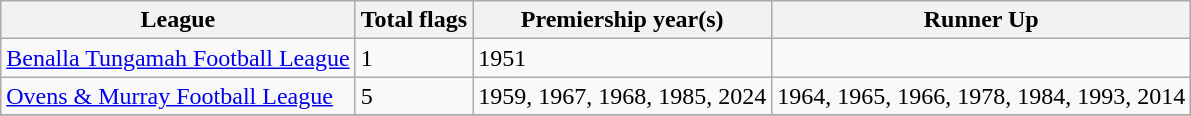<table class="wikitable">
<tr>
<th>League</th>
<th>Total flags</th>
<th>Premiership year(s)</th>
<th>Runner Up</th>
</tr>
<tr>
<td><a href='#'>Benalla Tungamah Football League</a></td>
<td>1</td>
<td>1951</td>
<td></td>
</tr>
<tr>
<td><a href='#'>Ovens & Murray Football League</a></td>
<td>5</td>
<td>1959, 1967, 1968, 1985, 2024</td>
<td>1964, 1965, 1966, 1978, 1984, 1993, 2014</td>
</tr>
<tr>
</tr>
</table>
